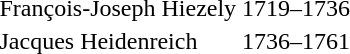<table>
<tr>
<td>François-Joseph Hiezely</td>
<td>1719–1736</td>
</tr>
<tr>
<td>Jacques Heidenreich</td>
<td>1736–1761</td>
</tr>
</table>
